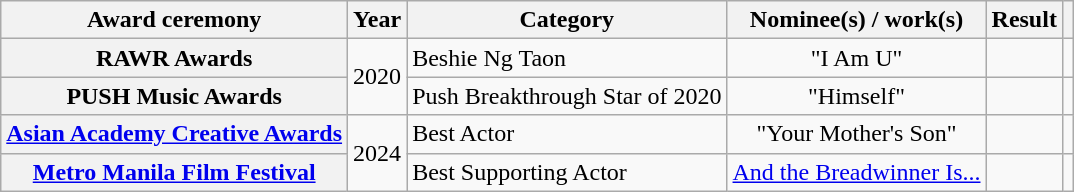<table class="wikitable sortable">
<tr>
<th>Award ceremony</th>
<th>Year</th>
<th>Category</th>
<th>Nominee(s) / work(s)</th>
<th>Result</th>
<th></th>
</tr>
<tr>
<th>RAWR Awards</th>
<td rowspan="2">2020</td>
<td>Beshie Ng Taon</td>
<td align=center>"I Am U"</td>
<td></td>
<td></td>
</tr>
<tr>
<th>PUSH Music Awards</th>
<td>Push Breakthrough Star of 2020</td>
<td align=center>"Himself"</td>
<td></td>
<td></td>
</tr>
<tr>
<th><a href='#'>Asian Academy Creative Awards</a></th>
<td rowspan="2">2024</td>
<td>Best Actor</td>
<td align=center>"Your Mother's Son"</td>
<td></td>
<td></td>
</tr>
<tr>
<th><a href='#'>Metro Manila Film Festival</a></th>
<td>Best Supporting Actor</td>
<td align=center><a href='#'>And the Breadwinner Is...</a></td>
<td></td>
<td></td>
</tr>
</table>
